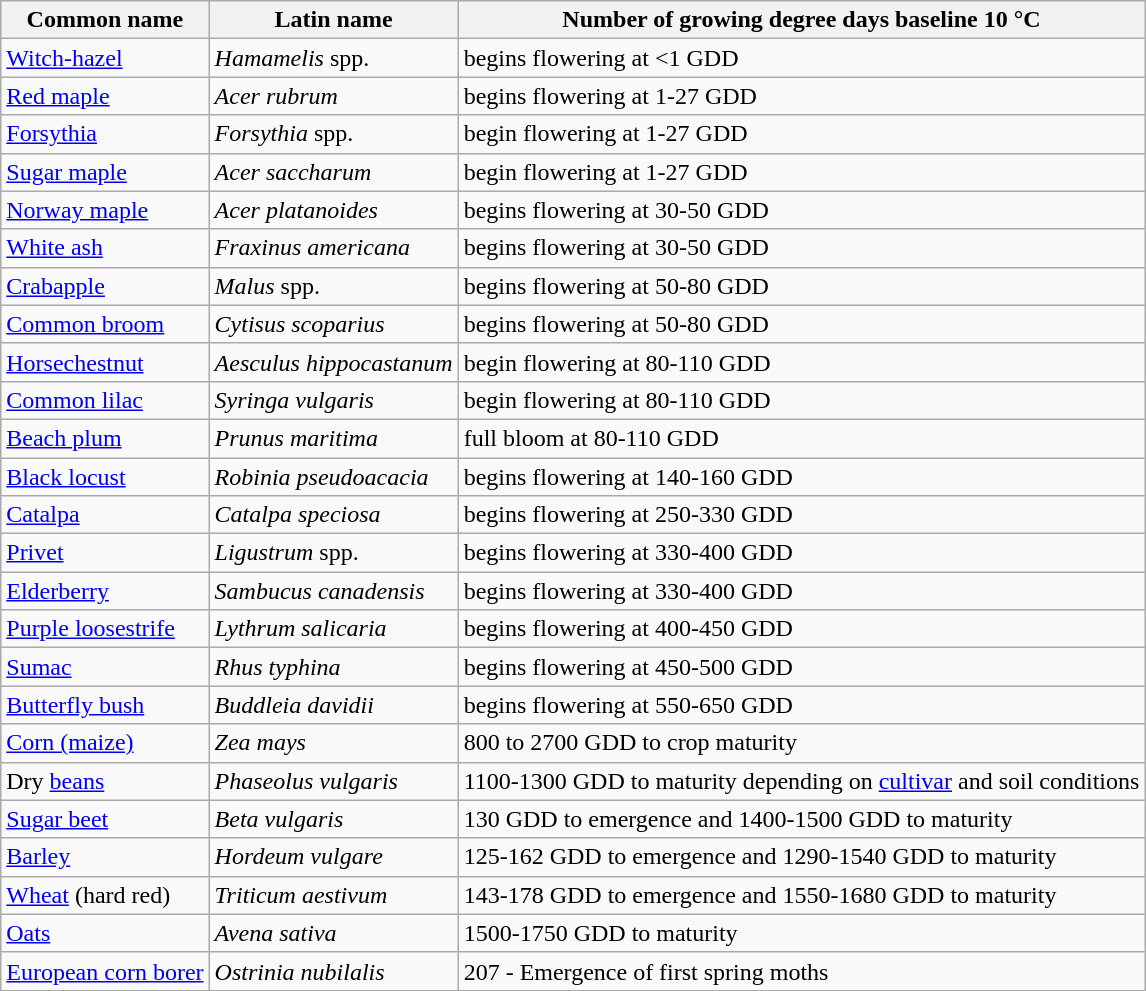<table class="wikitable sortable">
<tr>
<th>Common name</th>
<th>Latin name</th>
<th>Number of growing degree days baseline 10 °C</th>
</tr>
<tr>
<td><a href='#'>Witch-hazel</a></td>
<td><em>Hamamelis</em> spp.</td>
<td>begins flowering at <1 GDD</td>
</tr>
<tr>
<td><a href='#'>Red maple</a></td>
<td><em>Acer rubrum</em></td>
<td>begins flowering at 1-27 GDD</td>
</tr>
<tr>
<td><a href='#'>Forsythia</a></td>
<td><em>Forsythia</em> spp.</td>
<td>begin flowering at 1-27 GDD</td>
</tr>
<tr>
<td><a href='#'>Sugar maple</a></td>
<td><em>Acer saccharum</em></td>
<td>begin flowering at 1-27 GDD</td>
</tr>
<tr>
<td><a href='#'>Norway maple</a></td>
<td><em>Acer platanoides</em></td>
<td>begins flowering at 30-50 GDD</td>
</tr>
<tr>
<td><a href='#'>White ash</a></td>
<td><em>Fraxinus americana</em></td>
<td>begins flowering at 30-50 GDD</td>
</tr>
<tr>
<td><a href='#'>Crabapple</a></td>
<td><em>Malus</em> spp.</td>
<td>begins flowering at 50-80 GDD</td>
</tr>
<tr>
<td><a href='#'>Common broom</a></td>
<td><em>Cytisus scoparius</em></td>
<td>begins flowering at 50-80 GDD</td>
</tr>
<tr>
<td><a href='#'>Horsechestnut</a></td>
<td><em>Aesculus hippocastanum</em></td>
<td>begin flowering at 80-110 GDD</td>
</tr>
<tr>
<td><a href='#'>Common lilac</a></td>
<td><em>Syringa vulgaris</em></td>
<td>begin flowering at 80-110 GDD</td>
</tr>
<tr>
<td><a href='#'>Beach plum</a></td>
<td><em>Prunus maritima</em></td>
<td>full bloom at 80-110 GDD</td>
</tr>
<tr>
<td><a href='#'>Black locust</a></td>
<td><em>Robinia pseudoacacia</em></td>
<td>begins flowering at 140-160 GDD</td>
</tr>
<tr>
<td><a href='#'>Catalpa</a></td>
<td><em>Catalpa speciosa</em></td>
<td>begins flowering at 250-330 GDD</td>
</tr>
<tr>
<td><a href='#'>Privet</a></td>
<td><em>Ligustrum</em> spp.</td>
<td>begins flowering at 330-400 GDD</td>
</tr>
<tr>
<td><a href='#'>Elderberry</a></td>
<td><em>Sambucus canadensis</em></td>
<td>begins flowering at 330-400 GDD</td>
</tr>
<tr>
<td><a href='#'>Purple loosestrife</a></td>
<td><em>Lythrum salicaria</em></td>
<td>begins flowering at 400-450 GDD</td>
</tr>
<tr>
<td><a href='#'>Sumac</a></td>
<td><em>Rhus typhina</em></td>
<td>begins flowering at 450-500 GDD</td>
</tr>
<tr>
<td><a href='#'>Butterfly bush</a></td>
<td><em>Buddleia davidii</em></td>
<td>begins flowering at 550-650 GDD</td>
</tr>
<tr>
<td><a href='#'>Corn (maize)</a></td>
<td><em>Zea mays</em></td>
<td>800 to 2700 GDD to crop maturity</td>
</tr>
<tr>
<td>Dry <a href='#'>beans</a></td>
<td><em>Phaseolus vulgaris</em></td>
<td>1100-1300 GDD to maturity depending on <a href='#'>cultivar</a> and soil conditions</td>
</tr>
<tr>
<td><a href='#'>Sugar beet</a></td>
<td><em>Beta vulgaris</em></td>
<td>130 GDD to emergence and 1400-1500 GDD to maturity</td>
</tr>
<tr>
<td><a href='#'>Barley</a></td>
<td><em>Hordeum vulgare</em></td>
<td>125-162 GDD to emergence and 1290-1540 GDD to maturity</td>
</tr>
<tr>
<td><a href='#'>Wheat</a> (hard red)</td>
<td><em>Triticum aestivum</em></td>
<td>143-178 GDD to emergence and 1550-1680 GDD to maturity</td>
</tr>
<tr>
<td><a href='#'>Oats</a></td>
<td><em>Avena sativa</em></td>
<td>1500-1750 GDD to maturity</td>
</tr>
<tr>
<td><a href='#'>European corn borer</a></td>
<td><em>Ostrinia nubilalis</em></td>
<td>207 - Emergence of first spring moths</td>
</tr>
</table>
